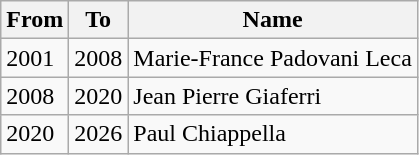<table class="wikitable">
<tr>
<th>From</th>
<th>To</th>
<th>Name</th>
</tr>
<tr>
<td>2001</td>
<td>2008</td>
<td>Marie-France Padovani Leca</td>
</tr>
<tr>
<td>2008</td>
<td>2020</td>
<td>Jean Pierre Giaferri</td>
</tr>
<tr>
<td>2020</td>
<td>2026</td>
<td>Paul Chiappella</td>
</tr>
</table>
